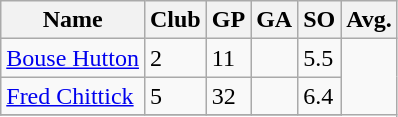<table class="wikitable">
<tr>
<th>Name</th>
<th>Club</th>
<th>GP</th>
<th>GA</th>
<th>SO</th>
<th>Avg.</th>
</tr>
<tr>
<td><a href='#'>Bouse Hutton</a></td>
<td>2</td>
<td>11</td>
<td></td>
<td>5.5</td>
</tr>
<tr>
<td><a href='#'>Fred Chittick</a></td>
<td>5</td>
<td>32</td>
<td></td>
<td>6.4</td>
</tr>
<tr>
</tr>
</table>
